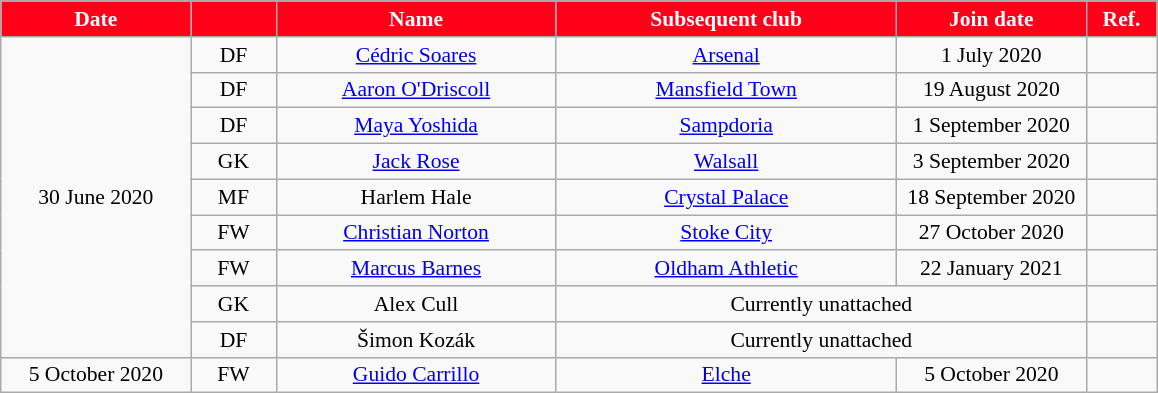<table class="wikitable" style="text-align:center; font-size:90%; ">
<tr>
<th style="background:#FF0018; color:#FFFFFF; width:120px;">Date</th>
<th style="background:#FF0018; color:#FFFFFF; width:50px;"></th>
<th style="background:#FF0018; color:#FFFFFF; width:180px;">Name</th>
<th style="background:#FF0018; color:#FFFFFF; width:220px;">Subsequent club</th>
<th style="background:#FF0018; color:#FFFFFF; width:120px;">Join date</th>
<th style="background:#FF0018; color:#FFFFFF; width:40px;">Ref.</th>
</tr>
<tr>
<td rowspan="9">30 June 2020</td>
<td align="center">DF</td>
<td> <a href='#'>Cédric Soares</a></td>
<td> <a href='#'>Arsenal</a></td>
<td>1 July 2020</td>
<td align="center"></td>
</tr>
<tr>
<td align="center">DF</td>
<td> <a href='#'>Aaron O'Driscoll</a></td>
<td> <a href='#'>Mansfield Town</a></td>
<td>19 August 2020</td>
<td align="center"></td>
</tr>
<tr>
<td align="center">DF</td>
<td> <a href='#'>Maya Yoshida</a></td>
<td> <a href='#'>Sampdoria</a></td>
<td>1 September 2020</td>
<td align="center"></td>
</tr>
<tr>
<td align="center">GK</td>
<td> <a href='#'>Jack Rose</a></td>
<td> <a href='#'>Walsall</a></td>
<td>3 September 2020</td>
<td align="center"></td>
</tr>
<tr>
<td align="center">MF</td>
<td> Harlem Hale</td>
<td> <a href='#'>Crystal Palace</a></td>
<td>18 September 2020</td>
<td align="center"></td>
</tr>
<tr>
<td align="center">FW</td>
<td> <a href='#'>Christian Norton</a></td>
<td> <a href='#'>Stoke City</a></td>
<td>27 October 2020</td>
<td align="center"></td>
</tr>
<tr>
<td align="center">FW</td>
<td> <a href='#'>Marcus Barnes</a></td>
<td> <a href='#'>Oldham Athletic</a></td>
<td>22 January 2021</td>
<td align="center"></td>
</tr>
<tr>
<td align="center">GK</td>
<td> Alex Cull</td>
<td colspan="2">Currently unattached</td>
<td align="center"></td>
</tr>
<tr>
<td align="center">DF</td>
<td> Šimon Kozák</td>
<td colspan="2">Currently unattached</td>
<td align="center"></td>
</tr>
<tr>
<td>5 October 2020</td>
<td align="center">FW</td>
<td> <a href='#'>Guido Carrillo</a></td>
<td> <a href='#'>Elche</a></td>
<td>5 October 2020</td>
<td align="center"></td>
</tr>
</table>
